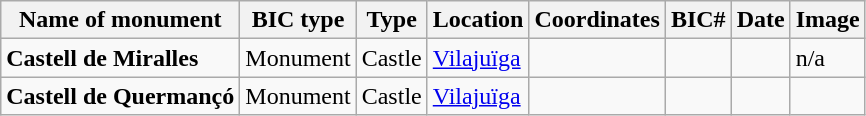<table class="wikitable">
<tr>
<th>Name of monument</th>
<th>BIC type</th>
<th>Type</th>
<th>Location</th>
<th>Coordinates</th>
<th>BIC#</th>
<th>Date</th>
<th>Image</th>
</tr>
<tr>
<td><strong>Castell de Miralles</strong></td>
<td>Monument</td>
<td>Castle</td>
<td><a href='#'>Vilajuïga</a></td>
<td></td>
<td></td>
<td></td>
<td>n/a</td>
</tr>
<tr>
<td><strong>Castell de Quermançó</strong></td>
<td>Monument</td>
<td>Castle</td>
<td><a href='#'>Vilajuïga</a></td>
<td></td>
<td></td>
<td></td>
<td></td>
</tr>
</table>
